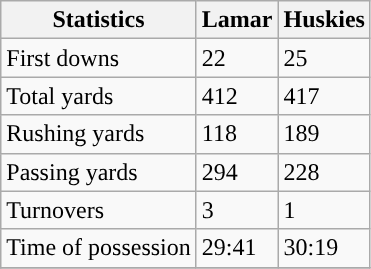<table class="wikitable" style="float: left;">
<tr>
<th>Statistics</th>
<th><strong>Lamar</strong></th>
<th><strong>Huskies</strong></th>
</tr>
<tr>
<td>First downs</td>
<td>22</td>
<td>25</td>
</tr>
<tr>
<td>Total yards</td>
<td>412</td>
<td>417</td>
</tr>
<tr>
<td>Rushing yards</td>
<td>118</td>
<td>189</td>
</tr>
<tr>
<td>Passing yards</td>
<td>294</td>
<td>228</td>
</tr>
<tr>
<td>Turnovers</td>
<td>3</td>
<td>1</td>
</tr>
<tr>
<td>Time of possession</td>
<td>29:41</td>
<td>30:19</td>
</tr>
<tr>
</tr>
</table>
